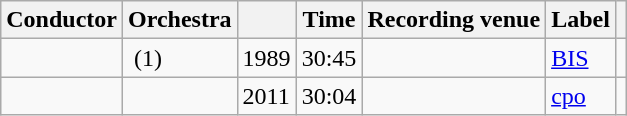<table class="wikitable">
<tr>
<th scope="col">Conductor</th>
<th scope="col">Orchestra</th>
<th scope="col"></th>
<th scope="col">Time</th>
<th scope="col">Recording venue</th>
<th scope="col">Label</th>
<th scope="col"class="unsortable"></th>
</tr>
<tr>
<td></td>
<td> (1)</td>
<td>1989</td>
<td>30:45</td>
<td></td>
<td><a href='#'>BIS</a></td>
<td></td>
</tr>
<tr>
<td></td>
<td></td>
<td>2011</td>
<td>30:04</td>
<td></td>
<td><a href='#'>cpo</a></td>
<td></td>
</tr>
</table>
